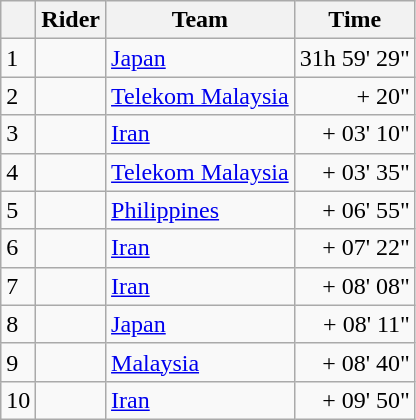<table class=wikitable>
<tr>
<th></th>
<th>Rider</th>
<th>Team</th>
<th>Time</th>
</tr>
<tr>
<td>1</td>
<td></td>
<td><a href='#'>Japan</a></td>
<td align=right>31h 59' 29"</td>
</tr>
<tr>
<td>2</td>
<td></td>
<td><a href='#'>Telekom Malaysia</a></td>
<td align=right>+ 20"</td>
</tr>
<tr>
<td>3</td>
<td></td>
<td><a href='#'>Iran</a></td>
<td align=right>+ 03' 10"</td>
</tr>
<tr>
<td>4</td>
<td></td>
<td><a href='#'>Telekom Malaysia</a></td>
<td align=right>+ 03' 35"</td>
</tr>
<tr>
<td>5</td>
<td></td>
<td><a href='#'>Philippines</a></td>
<td align=right>+ 06' 55"</td>
</tr>
<tr>
<td>6</td>
<td></td>
<td><a href='#'>Iran</a></td>
<td align=right>+ 07' 22"</td>
</tr>
<tr>
<td>7</td>
<td></td>
<td><a href='#'>Iran</a></td>
<td align=right>+ 08' 08"</td>
</tr>
<tr>
<td>8</td>
<td></td>
<td><a href='#'>Japan</a></td>
<td align=right>+ 08' 11"</td>
</tr>
<tr>
<td>9</td>
<td></td>
<td><a href='#'>Malaysia</a></td>
<td align=right>+ 08' 40"</td>
</tr>
<tr>
<td>10</td>
<td></td>
<td><a href='#'>Iran</a></td>
<td align=right>+ 09' 50"</td>
</tr>
</table>
